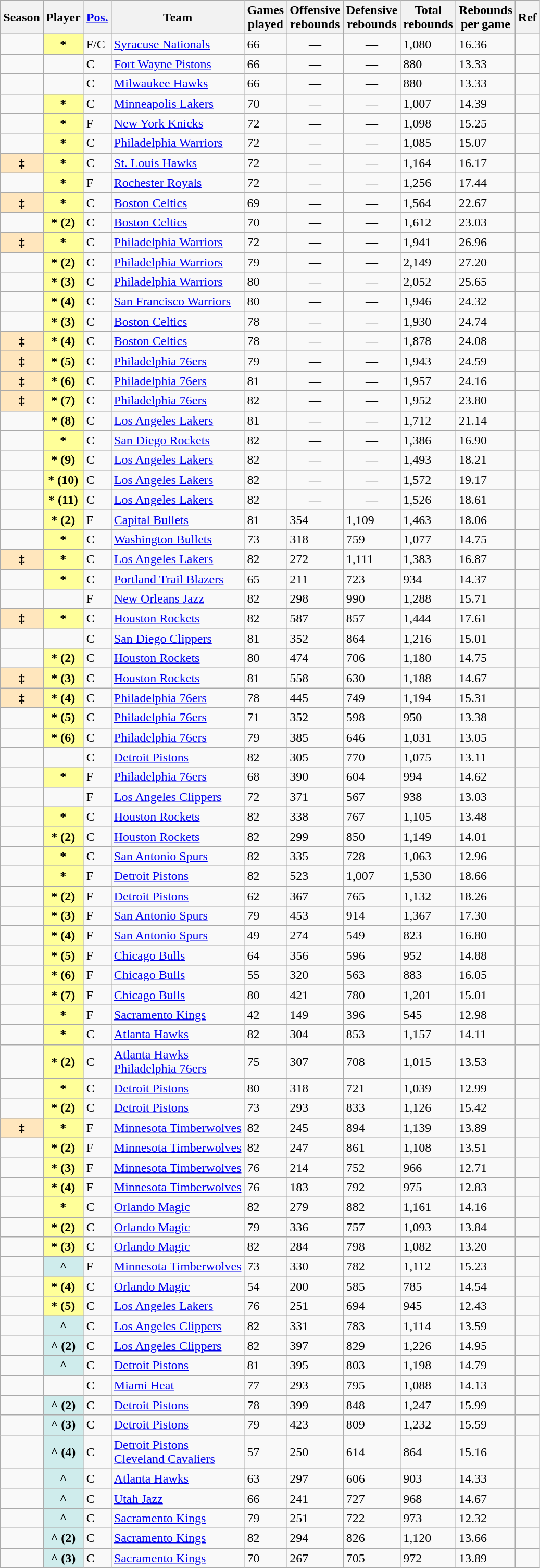<table class="wikitable plainrowheaders sortable" summary="Season (sortable), Player (sortable), Position (sortable), Team (sortable), Game played (sortable), Offensive rebounds (sortable), Defensive rebounds (sortable), Total rebounds (sortable), Rebounds per game (sortable) and References">
<tr>
<th scope="col">Season</th>
<th scope="col">Player</th>
<th scope="col"><a href='#'>Pos.</a></th>
<th scope="col">Team</th>
<th scope="col">Games<br>played</th>
<th scope="col">Offensive<br>rebounds</th>
<th scope="col">Defensive<br>rebounds</th>
<th scope="col">Total<br>rebounds</th>
<th scope="col">Rebounds<br>per game</th>
<th scope="col" class="unsortable">Ref</th>
</tr>
<tr>
<td></td>
<th scope="row" style="background-color:#FFFF99">*</th>
<td>F/C</td>
<td><a href='#'>Syracuse Nationals</a></td>
<td>66</td>
<td align=center>—</td>
<td align=center>—</td>
<td>1,080</td>
<td>16.36</td>
<td align=center></td>
</tr>
<tr>
<td></td>
<th scope="row" style="background-color:transparent;"></th>
<td>C</td>
<td><a href='#'>Fort Wayne Pistons</a></td>
<td>66</td>
<td align=center>—</td>
<td align=center>—</td>
<td>880</td>
<td>13.33</td>
<td align=center></td>
</tr>
<tr>
<td></td>
<th scope="row" style="background-color:transparent;"></th>
<td>C</td>
<td><a href='#'>Milwaukee Hawks</a></td>
<td>66</td>
<td align=center>—</td>
<td align=center>—</td>
<td>880</td>
<td>13.33</td>
<td align=center></td>
</tr>
<tr>
<td></td>
<th scope="row" style="background-color:#FFFF99">*</th>
<td>C</td>
<td><a href='#'>Minneapolis Lakers</a></td>
<td>70</td>
<td align=center>—</td>
<td align=center>—</td>
<td>1,007</td>
<td>14.39</td>
<td align=center></td>
</tr>
<tr>
<td></td>
<th scope="row" style="background-color:#FFFF99">*</th>
<td>F</td>
<td><a href='#'>New York Knicks</a></td>
<td>72</td>
<td align=center>—</td>
<td align=center>—</td>
<td>1,098</td>
<td>15.25</td>
<td align=center></td>
</tr>
<tr>
<td></td>
<th scope="row" style="background-color:#FFFF99">*</th>
<td>C</td>
<td><a href='#'>Philadelphia Warriors</a></td>
<td>72</td>
<td align=center>—</td>
<td align=center>—</td>
<td>1,085</td>
<td>15.07</td>
<td align=center></td>
</tr>
<tr>
<th scope="row" style="background-color:#FFE6BD"> ‡</th>
<th scope="row" style="background-color:#FFFF99">*</th>
<td>C</td>
<td><a href='#'>St. Louis Hawks</a></td>
<td>72</td>
<td align=center>—</td>
<td align=center>—</td>
<td>1,164</td>
<td>16.17</td>
<td align=center></td>
</tr>
<tr>
<td></td>
<th scope="row" style="background-color:#FFFF99">*</th>
<td>F</td>
<td><a href='#'>Rochester Royals</a></td>
<td>72</td>
<td align=center>—</td>
<td align=center>—</td>
<td>1,256</td>
<td>17.44</td>
<td align=center></td>
</tr>
<tr>
<th scope="row" style="background-color:#FFE6BD"> ‡</th>
<th scope="row" style="background-color:#FFFF99">*</th>
<td>C</td>
<td><a href='#'>Boston Celtics</a></td>
<td>69</td>
<td align=center>—</td>
<td align=center>—</td>
<td>1,564</td>
<td>22.67</td>
<td align=center></td>
</tr>
<tr>
<td></td>
<th scope="row" style="background-color:#FFFF99">* (2)</th>
<td>C</td>
<td><a href='#'>Boston Celtics</a></td>
<td>70</td>
<td align=center>—</td>
<td align=center>—</td>
<td>1,612</td>
<td>23.03</td>
<td align=center></td>
</tr>
<tr>
<th scope="row" style="background-color:#FFE6BD"> ‡</th>
<th scope="row" style="background-color:#FFFF99">*</th>
<td>C</td>
<td><a href='#'>Philadelphia Warriors</a></td>
<td>72</td>
<td align=center>—</td>
<td align=center>—</td>
<td>1,941</td>
<td>26.96</td>
<td align=center></td>
</tr>
<tr>
<td></td>
<th scope="row" style="background-color:#FFFF99">* (2)</th>
<td>C</td>
<td><a href='#'>Philadelphia Warriors</a></td>
<td>79</td>
<td align=center>—</td>
<td align=center>—</td>
<td>2,149</td>
<td>27.20</td>
<td align=center></td>
</tr>
<tr>
<td></td>
<th scope="row" style="background-color:#FFFF99">* (3)</th>
<td>C</td>
<td><a href='#'>Philadelphia Warriors</a></td>
<td>80</td>
<td align=center>—</td>
<td align=center>—</td>
<td>2,052</td>
<td>25.65</td>
<td align=center></td>
</tr>
<tr>
<td></td>
<th scope="row" style="background-color:#FFFF99">* (4)</th>
<td>C</td>
<td><a href='#'>San Francisco Warriors</a></td>
<td>80</td>
<td align=center>—</td>
<td align=center>—</td>
<td>1,946</td>
<td>24.32</td>
<td align=center></td>
</tr>
<tr>
<td></td>
<th scope="row" style="background-color:#FFFF99">* (3)</th>
<td>C</td>
<td><a href='#'>Boston Celtics</a></td>
<td>78</td>
<td align=center>—</td>
<td align=center>—</td>
<td>1,930</td>
<td>24.74</td>
<td align=center></td>
</tr>
<tr>
<th scope="row" style="background-color:#FFE6BD"> ‡</th>
<th scope="row" style="background-color:#FFFF99">* (4)</th>
<td>C</td>
<td><a href='#'>Boston Celtics</a></td>
<td>78</td>
<td align=center>—</td>
<td align=center>—</td>
<td>1,878</td>
<td>24.08</td>
<td align=center></td>
</tr>
<tr>
<th scope="row" style="background-color:#FFE6BD"> ‡</th>
<th scope="row" style="background-color:#FFFF99">* (5)</th>
<td>C</td>
<td><a href='#'>Philadelphia 76ers</a></td>
<td>79</td>
<td align=center>—</td>
<td align=center>—</td>
<td>1,943</td>
<td>24.59</td>
<td align=center></td>
</tr>
<tr>
<th scope="row" style="background-color:#FFE6BD"> ‡</th>
<th scope="row" style="background-color:#FFFF99">* (6)</th>
<td>C</td>
<td><a href='#'>Philadelphia 76ers</a></td>
<td>81</td>
<td align=center>—</td>
<td align=center>—</td>
<td>1,957</td>
<td>24.16</td>
<td align=center></td>
</tr>
<tr>
<th scope="row" style="background-color:#FFE6BD"> ‡</th>
<th scope="row" style="background-color:#FFFF99">* (7)</th>
<td>C</td>
<td><a href='#'>Philadelphia 76ers</a></td>
<td>82</td>
<td align=center>—</td>
<td align=center>—</td>
<td>1,952</td>
<td>23.80</td>
<td align=center></td>
</tr>
<tr>
<td></td>
<th scope="row" style="background-color:#FFFF99">* (8)</th>
<td>C</td>
<td><a href='#'>Los Angeles Lakers</a></td>
<td>81</td>
<td align=center>—</td>
<td align=center>—</td>
<td>1,712</td>
<td>21.14</td>
<td align=center></td>
</tr>
<tr>
<td></td>
<th scope="row" style="background-color:#FFFF99">*</th>
<td>C</td>
<td><a href='#'>San Diego Rockets</a></td>
<td>82</td>
<td align=center>—</td>
<td align=center>—</td>
<td>1,386</td>
<td>16.90</td>
<td align=center></td>
</tr>
<tr>
<td></td>
<th scope="row" style="background-color:#FFFF99">* (9)</th>
<td>C</td>
<td><a href='#'>Los Angeles Lakers</a></td>
<td>82</td>
<td align=center>—</td>
<td align=center>—</td>
<td>1,493</td>
<td>18.21</td>
<td align=center></td>
</tr>
<tr>
<td></td>
<th scope="row" style="background-color:#FFFF99">* (10)</th>
<td>C</td>
<td><a href='#'>Los Angeles Lakers</a></td>
<td>82</td>
<td align=center>—</td>
<td align=center>—</td>
<td>1,572</td>
<td>19.17</td>
<td align=center></td>
</tr>
<tr>
<td></td>
<th scope="row" style="background-color:#FFFF99">* (11)</th>
<td>C</td>
<td><a href='#'>Los Angeles Lakers</a></td>
<td>82</td>
<td align=center>—</td>
<td align=center>—</td>
<td>1,526</td>
<td>18.61</td>
<td align=center></td>
</tr>
<tr>
<td></td>
<th scope="row" style="background-color:#FFFF99">* (2)</th>
<td>F</td>
<td><a href='#'>Capital Bullets</a></td>
<td>81</td>
<td>354</td>
<td>1,109</td>
<td>1,463</td>
<td>18.06</td>
<td align=center></td>
</tr>
<tr>
<td></td>
<th scope="row" style="background-color:#FFFF99">*</th>
<td>C</td>
<td><a href='#'>Washington Bullets</a></td>
<td>73</td>
<td>318</td>
<td>759</td>
<td>1,077</td>
<td>14.75</td>
<td align=center></td>
</tr>
<tr>
<th scope="row" style="background-color:#FFE6BD"> ‡</th>
<th scope="row" style="background-color:#FFFF99">*</th>
<td>C</td>
<td><a href='#'>Los Angeles Lakers</a></td>
<td>82</td>
<td>272</td>
<td>1,111</td>
<td>1,383</td>
<td>16.87</td>
<td align=center></td>
</tr>
<tr>
<td></td>
<th scope="row" style="background-color:#FFFF99">*</th>
<td>C</td>
<td><a href='#'>Portland Trail Blazers</a></td>
<td>65</td>
<td>211</td>
<td>723</td>
<td>934</td>
<td>14.37</td>
<td align=center></td>
</tr>
<tr>
<td></td>
<th scope="row" style="background-color:transparent;"></th>
<td>F</td>
<td><a href='#'>New Orleans Jazz</a></td>
<td>82</td>
<td>298</td>
<td>990</td>
<td>1,288</td>
<td>15.71</td>
<td align=center></td>
</tr>
<tr>
<th scope="row" style="background-color:#FFE6BD"> ‡</th>
<th scope="row" style="background-color:#FFFF99">*</th>
<td>C</td>
<td><a href='#'>Houston Rockets</a></td>
<td>82</td>
<td>587</td>
<td>857</td>
<td>1,444</td>
<td>17.61</td>
<td align=center></td>
</tr>
<tr>
<td></td>
<th scope="row" style="background-color:transparent;"></th>
<td>C</td>
<td><a href='#'>San Diego Clippers</a></td>
<td>81</td>
<td>352</td>
<td>864</td>
<td>1,216</td>
<td>15.01</td>
<td align=center></td>
</tr>
<tr>
<td></td>
<th scope="row" style="background-color:#FFFF99">* (2)</th>
<td>C</td>
<td><a href='#'>Houston Rockets</a></td>
<td>80</td>
<td>474</td>
<td>706</td>
<td>1,180</td>
<td>14.75</td>
<td align=center></td>
</tr>
<tr>
<th scope="row" style="background-color:#FFE6BD"> ‡</th>
<th scope="row" style="background-color:#FFFF99">* (3)</th>
<td>C</td>
<td><a href='#'>Houston Rockets</a></td>
<td>81</td>
<td>558</td>
<td>630</td>
<td>1,188</td>
<td>14.67</td>
<td align=center></td>
</tr>
<tr>
<th scope="row" style="background-color:#FFE6BD"> ‡</th>
<th scope="row" style="background-color:#FFFF99">* (4)</th>
<td>C</td>
<td><a href='#'>Philadelphia 76ers</a></td>
<td>78</td>
<td>445</td>
<td>749</td>
<td>1,194</td>
<td>15.31</td>
<td align=center></td>
</tr>
<tr>
<td></td>
<th scope="row" style="background-color:#FFFF99">* (5)</th>
<td>C</td>
<td><a href='#'>Philadelphia 76ers</a></td>
<td>71</td>
<td>352</td>
<td>598</td>
<td>950</td>
<td>13.38</td>
<td align=center></td>
</tr>
<tr>
<td></td>
<th scope="row" style="background-color:#FFFF99">* (6)</th>
<td>C</td>
<td><a href='#'>Philadelphia 76ers</a></td>
<td>79</td>
<td>385</td>
<td>646</td>
<td>1,031</td>
<td>13.05</td>
<td align=center></td>
</tr>
<tr>
<td></td>
<th scope="row" style="background-color:transparent;"></th>
<td>C</td>
<td><a href='#'>Detroit Pistons</a></td>
<td>82</td>
<td>305</td>
<td>770</td>
<td>1,075</td>
<td>13.11</td>
<td align=center></td>
</tr>
<tr>
<td></td>
<th scope="row" style="background-color:#FFFF99">*</th>
<td>F</td>
<td><a href='#'>Philadelphia 76ers</a></td>
<td>68</td>
<td>390</td>
<td>604</td>
<td>994</td>
<td>14.62</td>
<td align=center></td>
</tr>
<tr>
<td></td>
<th scope="row" style="background-color:transparent;"></th>
<td>F</td>
<td><a href='#'>Los Angeles Clippers</a></td>
<td>72</td>
<td>371</td>
<td>567</td>
<td>938</td>
<td>13.03</td>
<td align=center></td>
</tr>
<tr>
<td></td>
<th scope="row" style="background-color:#FFFF99">*</th>
<td>C</td>
<td><a href='#'>Houston Rockets</a></td>
<td>82</td>
<td>338</td>
<td>767</td>
<td>1,105</td>
<td>13.48</td>
<td align=center></td>
</tr>
<tr>
<td></td>
<th scope="row" style="background-color:#FFFF99">* (2)</th>
<td>C</td>
<td><a href='#'>Houston Rockets</a></td>
<td>82</td>
<td>299</td>
<td>850</td>
<td>1,149</td>
<td>14.01</td>
<td align=center></td>
</tr>
<tr>
<td></td>
<th scope="row" style="background-color:#FFFF99">*</th>
<td>C</td>
<td><a href='#'>San Antonio Spurs</a></td>
<td>82</td>
<td>335</td>
<td>728</td>
<td>1,063</td>
<td>12.96</td>
<td align=center></td>
</tr>
<tr>
<td></td>
<th scope="row" style="background-color:#FFFF99">*</th>
<td>F</td>
<td><a href='#'>Detroit Pistons</a></td>
<td>82</td>
<td>523</td>
<td>1,007</td>
<td>1,530</td>
<td>18.66</td>
<td align=center></td>
</tr>
<tr>
<td></td>
<th scope="row" style="background-color:#FFFF99">* (2)</th>
<td>F</td>
<td><a href='#'>Detroit Pistons</a></td>
<td>62</td>
<td>367</td>
<td>765</td>
<td>1,132</td>
<td>18.26</td>
<td align=center></td>
</tr>
<tr>
<td></td>
<th scope="row" style="background-color:#FFFF99">* (3)</th>
<td>F</td>
<td><a href='#'>San Antonio Spurs</a></td>
<td>79</td>
<td>453</td>
<td>914</td>
<td>1,367</td>
<td>17.30</td>
<td align=center></td>
</tr>
<tr>
<td></td>
<th scope="row" style="background-color:#FFFF99">* (4)</th>
<td>F</td>
<td><a href='#'>San Antonio Spurs</a></td>
<td>49</td>
<td>274</td>
<td>549</td>
<td>823</td>
<td>16.80</td>
<td align=center></td>
</tr>
<tr>
<td></td>
<th scope="row" style="background-color:#FFFF99">* (5)</th>
<td>F</td>
<td><a href='#'>Chicago Bulls</a></td>
<td>64</td>
<td>356</td>
<td>596</td>
<td>952</td>
<td>14.88</td>
<td align=center></td>
</tr>
<tr>
<td></td>
<th scope="row" style="background-color:#FFFF99">* (6)</th>
<td>F</td>
<td><a href='#'>Chicago Bulls</a></td>
<td>55</td>
<td>320</td>
<td>563</td>
<td>883</td>
<td>16.05</td>
<td align=center></td>
</tr>
<tr>
<td></td>
<th scope="row" style="background-color:#FFFF99">* (7)</th>
<td>F</td>
<td><a href='#'>Chicago Bulls</a></td>
<td>80</td>
<td>421</td>
<td>780</td>
<td>1,201</td>
<td>15.01</td>
<td align=center></td>
</tr>
<tr>
<td></td>
<th scope="row" style="background-color:#FFFF99">*</th>
<td>F</td>
<td><a href='#'>Sacramento Kings</a></td>
<td>42</td>
<td>149</td>
<td>396</td>
<td>545</td>
<td>12.98</td>
<td align=center></td>
</tr>
<tr>
<td></td>
<th scope="row" style="background-color:#FFFF99">*</th>
<td>C</td>
<td><a href='#'>Atlanta Hawks</a></td>
<td>82</td>
<td>304</td>
<td>853</td>
<td>1,157</td>
<td>14.11</td>
<td align=center></td>
</tr>
<tr>
<td></td>
<th scope="row" style="background-color:#FFFF99">* (2)</th>
<td>C</td>
<td><a href='#'>Atlanta Hawks</a><br><a href='#'>Philadelphia 76ers</a></td>
<td>75</td>
<td>307</td>
<td>708</td>
<td>1,015</td>
<td>13.53</td>
<td align=center></td>
</tr>
<tr>
<td></td>
<th scope="row" style="background-color:#FFFF99">*</th>
<td>C</td>
<td><a href='#'>Detroit Pistons</a></td>
<td>80</td>
<td>318</td>
<td>721</td>
<td>1,039</td>
<td>12.99</td>
<td align=center></td>
</tr>
<tr>
<td></td>
<th scope="row" style="background-color:#FFFF99">* (2)</th>
<td>C</td>
<td><a href='#'>Detroit Pistons</a></td>
<td>73</td>
<td>293</td>
<td>833</td>
<td>1,126</td>
<td>15.42</td>
<td align=center></td>
</tr>
<tr>
<th scope="row" style="background-color:#FFE6BD"> ‡</th>
<th scope="row" style="background-color:#FFFF99">*</th>
<td>F</td>
<td><a href='#'>Minnesota Timberwolves</a></td>
<td>82</td>
<td>245</td>
<td>894</td>
<td>1,139</td>
<td>13.89</td>
<td align=center></td>
</tr>
<tr>
<td></td>
<th scope="row" style="background-color:#FFFF99">* (2)</th>
<td>F</td>
<td><a href='#'>Minnesota Timberwolves</a></td>
<td>82</td>
<td>247</td>
<td>861</td>
<td>1,108</td>
<td>13.51</td>
<td align=center></td>
</tr>
<tr>
<td></td>
<th scope="row" style="background-color:#FFFF99">* (3)</th>
<td>F</td>
<td><a href='#'>Minnesota Timberwolves</a></td>
<td>76</td>
<td>214</td>
<td>752</td>
<td>966</td>
<td>12.71</td>
<td align=center></td>
</tr>
<tr>
<td></td>
<th scope="row" style="background-color:#FFFF99">* (4)</th>
<td>F</td>
<td><a href='#'>Minnesota Timberwolves</a></td>
<td>76</td>
<td>183</td>
<td>792</td>
<td>975</td>
<td>12.83</td>
<td align=center></td>
</tr>
<tr>
<td></td>
<th scope="row" style="background-color:#FFFF99">*</th>
<td>C</td>
<td><a href='#'>Orlando Magic</a></td>
<td>82</td>
<td>279</td>
<td>882</td>
<td>1,161</td>
<td>14.16</td>
<td align=center></td>
</tr>
<tr>
<td></td>
<th scope="row" style="background-color:#FFFF99">* (2)</th>
<td>C</td>
<td><a href='#'>Orlando Magic</a></td>
<td>79</td>
<td>336</td>
<td>757</td>
<td>1,093</td>
<td>13.84</td>
<td align=center></td>
</tr>
<tr>
<td></td>
<th scope="row" style="background-color:#FFFF99">* (3)</th>
<td>C</td>
<td><a href='#'>Orlando Magic</a></td>
<td>82</td>
<td>284</td>
<td>798</td>
<td>1,082</td>
<td>13.20</td>
<td align=center></td>
</tr>
<tr>
<td></td>
<th scope="row" style="background-color:#CFECEC">^</th>
<td>F</td>
<td><a href='#'>Minnesota Timberwolves</a></td>
<td>73</td>
<td>330</td>
<td>782</td>
<td>1,112</td>
<td>15.23</td>
<td align=center></td>
</tr>
<tr>
<td></td>
<th scope="row" style="background-color:#FFFF99">* (4)</th>
<td>C</td>
<td><a href='#'>Orlando Magic</a></td>
<td>54</td>
<td>200</td>
<td>585</td>
<td>785</td>
<td>14.54</td>
<td align=center></td>
</tr>
<tr>
<td></td>
<th scope="row" style="background-color:#FFFF99">* (5)</th>
<td>C</td>
<td><a href='#'>Los Angeles Lakers</a></td>
<td>76</td>
<td>251</td>
<td>694</td>
<td>945</td>
<td>12.43</td>
<td align=center></td>
</tr>
<tr>
<td></td>
<th scope="row" style="background-color:#CFECEC">^</th>
<td>C</td>
<td><a href='#'>Los Angeles Clippers</a></td>
<td>82</td>
<td>331</td>
<td>783</td>
<td>1,114</td>
<td>13.59</td>
<td align=center></td>
</tr>
<tr>
<td></td>
<th scope="row" style="background-color:#CFECEC">^ (2)</th>
<td>C</td>
<td><a href='#'>Los Angeles Clippers</a></td>
<td>82</td>
<td>397</td>
<td>829</td>
<td>1,226</td>
<td>14.95</td>
<td align=center></td>
</tr>
<tr>
<td></td>
<th scope="row" style="background-color:#CFECEC">^</th>
<td>C</td>
<td><a href='#'>Detroit Pistons</a></td>
<td>81</td>
<td>395</td>
<td>803</td>
<td>1,198</td>
<td>14.79</td>
<td align=center></td>
</tr>
<tr>
<td></td>
<th scope="row" style="background-color:transparent"></th>
<td>C</td>
<td><a href='#'>Miami Heat</a></td>
<td>77</td>
<td>293</td>
<td>795</td>
<td>1,088</td>
<td>14.13</td>
<td align=center></td>
</tr>
<tr>
<td></td>
<th scope="row" style="background-color:#CFECEC">^ (2)</th>
<td>C</td>
<td><a href='#'>Detroit Pistons</a></td>
<td>78</td>
<td>399</td>
<td>848</td>
<td>1,247</td>
<td>15.99</td>
<td align=center></td>
</tr>
<tr>
<td></td>
<th scope="row" style="background-color:#CFECEC">^ (3)</th>
<td>C</td>
<td><a href='#'>Detroit Pistons</a></td>
<td>79</td>
<td>423</td>
<td>809</td>
<td>1,232</td>
<td>15.59</td>
<td align=center></td>
</tr>
<tr>
<td></td>
<th scope="row" style="background-color:#CFECEC">^ (4)</th>
<td>C</td>
<td><a href='#'>Detroit Pistons</a> <br> <a href='#'>Cleveland Cavaliers</a></td>
<td>57</td>
<td>250</td>
<td>614</td>
<td>864</td>
<td>15.16</td>
<td align=center></td>
</tr>
<tr>
<td></td>
<th scope="row" style="background-color:#CFECEC">^</th>
<td>C</td>
<td><a href='#'>Atlanta Hawks</a></td>
<td>63</td>
<td>297</td>
<td>606</td>
<td>903</td>
<td>14.33</td>
<td align=center></td>
</tr>
<tr>
<td></td>
<th scope="row" style="background-color:#CFECEC">^</th>
<td>C</td>
<td><a href='#'>Utah Jazz</a></td>
<td>66</td>
<td>241</td>
<td>727</td>
<td>968</td>
<td>14.67</td>
<td align=center></td>
</tr>
<tr>
<td></td>
<th scope="row" style="background-color:#CFECEC">^</th>
<td>C</td>
<td><a href='#'>Sacramento Kings</a></td>
<td>79</td>
<td>251</td>
<td>722</td>
<td>973</td>
<td>12.32</td>
<td align=center></td>
</tr>
<tr>
<td></td>
<th scope="row" style="background-color:#CFECEC">^ (2)</th>
<td>C</td>
<td><a href='#'>Sacramento Kings</a></td>
<td>82</td>
<td>294</td>
<td>826</td>
<td>1,120</td>
<td>13.66</td>
<td align=center></td>
</tr>
<tr>
<td></td>
<th scope="row" style="background-color:#CFECEC">^ (3)</th>
<td>C</td>
<td><a href='#'>Sacramento Kings</a></td>
<td>70</td>
<td>267</td>
<td>705</td>
<td>972</td>
<td>13.89</td>
<td align=center></td>
</tr>
</table>
